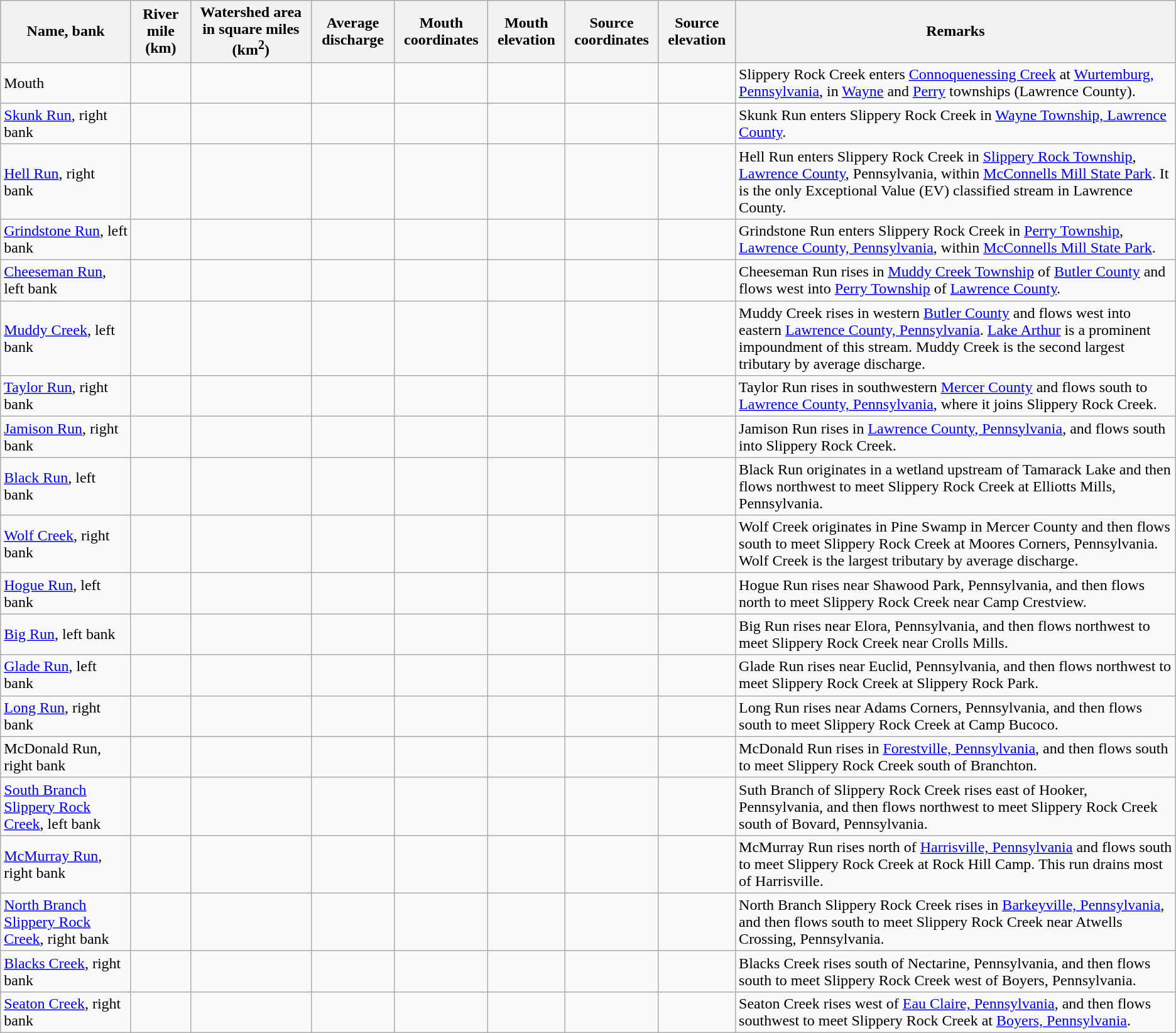<table class="wikitable">
<tr>
<th>Name, bank</th>
<th>River mile (km)</th>
<th>Watershed area in square miles (km<sup>2</sup>)</th>
<th>Average discharge</th>
<th>Mouth coordinates</th>
<th>Mouth elevation</th>
<th>Source coordinates</th>
<th>Source elevation</th>
<th>Remarks</th>
</tr>
<tr>
<td>Mouth</td>
<td></td>
<td></td>
<td></td>
<td></td>
<td></td>
<td></td>
<td></td>
<td>Slippery Rock Creek enters <a href='#'>Connoquenessing Creek</a> at <a href='#'>Wurtemburg, Pennsylvania</a>, in <a href='#'>Wayne</a> and <a href='#'>Perry</a> townships (Lawrence County).</td>
</tr>
<tr>
<td><a href='#'>Skunk Run</a>, right bank</td>
<td></td>
<td></td>
<td></td>
<td></td>
<td></td>
<td></td>
<td></td>
<td>Skunk Run enters Slippery Rock Creek in <a href='#'>Wayne Township, Lawrence County</a>.</td>
</tr>
<tr>
<td><a href='#'>Hell Run</a>, right bank</td>
<td></td>
<td></td>
<td></td>
<td></td>
<td></td>
<td></td>
<td></td>
<td>Hell Run enters Slippery Rock Creek in <a href='#'>Slippery Rock Township</a>, <a href='#'>Lawrence County</a>, Pennsylvania, within <a href='#'>McConnells Mill State Park</a>. It is the only Exceptional Value (EV) classified stream in Lawrence County.</td>
</tr>
<tr>
<td><a href='#'>Grindstone Run</a>, left bank</td>
<td></td>
<td></td>
<td></td>
<td></td>
<td></td>
<td></td>
<td></td>
<td>Grindstone Run enters Slippery Rock Creek in <a href='#'>Perry Township</a>, <a href='#'>Lawrence County, Pennsylvania</a>, within <a href='#'>McConnells Mill State Park</a>.</td>
</tr>
<tr>
<td><a href='#'>Cheeseman Run</a>, left bank</td>
<td></td>
<td></td>
<td></td>
<td></td>
<td></td>
<td></td>
<td></td>
<td>Cheeseman Run rises in <a href='#'>Muddy Creek Township</a> of <a href='#'>Butler County</a> and flows west into <a href='#'>Perry Township</a> of <a href='#'>Lawrence County</a>.</td>
</tr>
<tr>
<td><a href='#'>Muddy Creek</a>, left bank</td>
<td></td>
<td></td>
<td></td>
<td></td>
<td></td>
<td></td>
<td></td>
<td>Muddy Creek rises in western <a href='#'>Butler County</a> and flows west into eastern <a href='#'>Lawrence County, Pennsylvania</a>. <a href='#'>Lake Arthur</a> is a prominent impoundment of this stream. Muddy Creek is the second largest tributary by average discharge.</td>
</tr>
<tr>
<td><a href='#'>Taylor Run</a>, right bank</td>
<td></td>
<td></td>
<td></td>
<td></td>
<td></td>
<td></td>
<td></td>
<td>Taylor Run rises in southwestern <a href='#'>Mercer County</a> and flows south to <a href='#'>Lawrence County, Pennsylvania</a>, where it joins Slippery Rock Creek.</td>
</tr>
<tr>
<td><a href='#'>Jamison Run</a>, right bank</td>
<td></td>
<td></td>
<td></td>
<td></td>
<td></td>
<td></td>
<td></td>
<td>Jamison Run rises in <a href='#'>Lawrence County, Pennsylvania</a>, and flows south into Slippery Rock Creek.</td>
</tr>
<tr>
<td><a href='#'>Black Run</a>, left bank</td>
<td></td>
<td></td>
<td></td>
<td></td>
<td></td>
<td></td>
<td></td>
<td>Black Run originates in a wetland upstream of Tamarack Lake and then flows northwest to meet Slippery Rock Creek at Elliotts Mills, Pennsylvania.</td>
</tr>
<tr>
<td><a href='#'>Wolf Creek</a>, right bank</td>
<td></td>
<td></td>
<td></td>
<td></td>
<td></td>
<td></td>
<td></td>
<td>Wolf Creek originates in Pine Swamp in Mercer County and then flows south to meet Slippery Rock Creek at Moores Corners, Pennsylvania. Wolf Creek is the largest tributary by average discharge.</td>
</tr>
<tr>
<td><a href='#'>Hogue Run</a>, left bank</td>
<td></td>
<td></td>
<td></td>
<td></td>
<td></td>
<td></td>
<td></td>
<td>Hogue Run rises near Shawood Park, Pennsylvania, and then flows north to meet Slippery Rock Creek near Camp Crestview.</td>
</tr>
<tr>
<td><a href='#'>Big Run</a>, left bank</td>
<td></td>
<td></td>
<td></td>
<td></td>
<td></td>
<td></td>
<td></td>
<td>Big Run rises near Elora, Pennsylvania, and then flows northwest to meet Slippery Rock Creek near Crolls Mills.</td>
</tr>
<tr>
<td><a href='#'>Glade Run</a>, left bank</td>
<td></td>
<td></td>
<td></td>
<td></td>
<td></td>
<td></td>
<td></td>
<td>Glade Run rises near Euclid, Pennsylvania, and then flows northwest to meet Slippery Rock Creek at Slippery Rock Park.</td>
</tr>
<tr>
<td><a href='#'>Long Run</a>, right bank</td>
<td></td>
<td></td>
<td></td>
<td></td>
<td></td>
<td></td>
<td></td>
<td>Long Run rises near Adams Corners, Pennsylvania, and then flows south to meet Slippery Rock Creek at Camp Bucoco.</td>
</tr>
<tr>
<td>McDonald Run, right bank</td>
<td></td>
<td></td>
<td></td>
<td></td>
<td></td>
<td></td>
<td></td>
<td>McDonald Run rises in <a href='#'>Forestville, Pennsylvania</a>, and then flows south to meet Slippery Rock Creek south of Branchton.</td>
</tr>
<tr>
<td><a href='#'>South Branch Slippery Rock Creek</a>, left bank</td>
<td></td>
<td></td>
<td></td>
<td></td>
<td></td>
<td></td>
<td></td>
<td>Suth Branch of Slippery Rock Creek rises east of Hooker, Pennsylvania, and then flows northwest to meet Slippery Rock Creek south of Bovard, Pennsylvania.</td>
</tr>
<tr>
<td><a href='#'>McMurray Run</a>, right bank</td>
<td></td>
<td></td>
<td></td>
<td></td>
<td></td>
<td></td>
<td></td>
<td>McMurray Run rises north of <a href='#'>Harrisville, Pennsylvania</a> and flows south to meet Slippery Rock Creek at Rock Hill Camp. This run drains most of Harrisville.</td>
</tr>
<tr>
<td><a href='#'>North Branch Slippery Rock Creek</a>, right bank</td>
<td></td>
<td></td>
<td></td>
<td></td>
<td></td>
<td></td>
<td></td>
<td>North Branch Slippery Rock Creek rises in <a href='#'>Barkeyville, Pennsylvania</a>, and then flows south to meet Slippery Rock Creek near Atwells Crossing, Pennsylvania.</td>
</tr>
<tr>
<td><a href='#'>Blacks Creek</a>, right bank</td>
<td></td>
<td></td>
<td></td>
<td></td>
<td></td>
<td></td>
<td></td>
<td>Blacks Creek rises south of Nectarine, Pennsylvania, and then flows south to meet Slippery Rock Creek west of Boyers, Pennsylvania.</td>
</tr>
<tr>
<td><a href='#'>Seaton Creek</a>, right bank</td>
<td></td>
<td></td>
<td></td>
<td></td>
<td></td>
<td></td>
<td></td>
<td>Seaton Creek rises west of <a href='#'>Eau Claire, Pennsylvania</a>, and then flows southwest to meet Slippery Rock Creek at <a href='#'>Boyers, Pennsylvania</a>.</td>
</tr>
</table>
